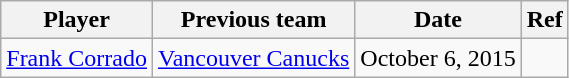<table class="wikitable">
<tr>
<th>Player</th>
<th>Previous team</th>
<th>Date</th>
<th>Ref</th>
</tr>
<tr>
<td><a href='#'>Frank Corrado</a></td>
<td><a href='#'>Vancouver Canucks</a></td>
<td>October 6, 2015</td>
<td></td>
</tr>
</table>
